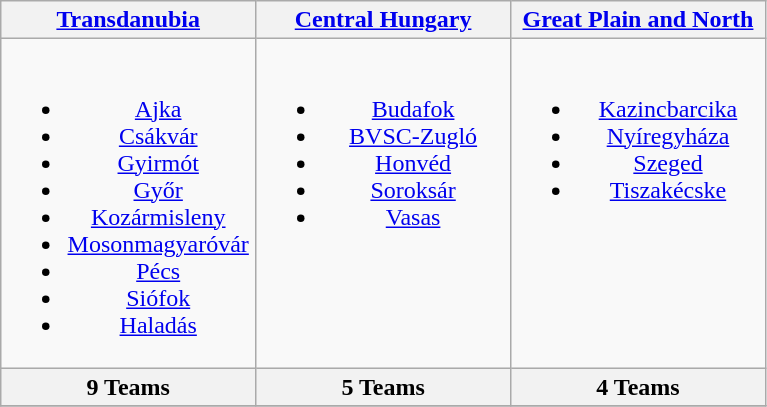<table class="wikitable" style="clear:right;white-space:nowrap;">
<tr>
<th width="33%"><a href='#'>Transdanubia</a></th>
<th width="33%"><a href='#'>Central Hungary</a></th>
<th width="33%"><a href='#'>Great Plain and North</a></th>
</tr>
<tr align="center" valign="top">
<td><br><ul><li><a href='#'>Ajka</a></li><li><a href='#'>Csákvár</a></li><li><a href='#'>Gyirmót</a></li><li><a href='#'>Győr</a></li><li><a href='#'>Kozármisleny</a></li><li><a href='#'>Mosonmagyaróvár</a></li><li><a href='#'>Pécs</a></li><li><a href='#'>Siófok</a></li><li><a href='#'>Haladás</a></li></ul></td>
<td><br><ul><li><a href='#'>Budafok</a></li><li><a href='#'>BVSC-Zugló</a></li><li><a href='#'>Honvéd</a></li><li><a href='#'>Soroksár</a></li><li><a href='#'>Vasas</a></li></ul></td>
<td><br><ul><li><a href='#'>Kazincbarcika</a></li><li><a href='#'>Nyíregyháza</a></li><li><a href='#'>Szeged</a></li><li><a href='#'>Tiszakécske</a></li></ul></td>
</tr>
<tr>
<th>9 Teams</th>
<th>5 Teams</th>
<th>4 Teams</th>
</tr>
<tr>
</tr>
</table>
